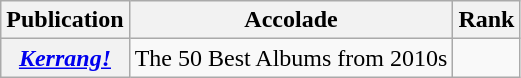<table class="wikitable plainrowheaders">
<tr>
<th>Publication</th>
<th>Accolade</th>
<th>Rank</th>
</tr>
<tr>
<th scope="row"><em><a href='#'>Kerrang!</a></em></th>
<td>The 50 Best Albums from 2010s</td>
<td></td>
</tr>
</table>
